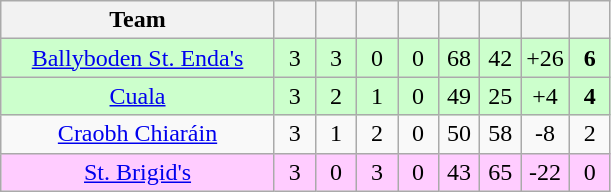<table class="wikitable" style="text-align:center">
<tr>
<th style="width:175px;">Team</th>
<th width="20"></th>
<th width="20"></th>
<th width="20"></th>
<th width="20"></th>
<th width="20"></th>
<th width="20"></th>
<th width="20"></th>
<th width="20"></th>
</tr>
<tr style="background:#cfc;">
<td><a href='#'>Ballyboden St. Enda's</a></td>
<td>3</td>
<td>3</td>
<td>0</td>
<td>0</td>
<td>68</td>
<td>42</td>
<td>+26</td>
<td><strong>6</strong></td>
</tr>
<tr style="background:#cfc;">
<td><a href='#'>Cuala</a></td>
<td>3</td>
<td>2</td>
<td>1</td>
<td>0</td>
<td>49</td>
<td>25</td>
<td>+4</td>
<td><strong>4</strong></td>
</tr>
<tr>
<td><a href='#'>Craobh Chiaráin</a></td>
<td>3</td>
<td>1</td>
<td>2</td>
<td>0</td>
<td>50</td>
<td>58</td>
<td>-8</td>
<td>2</td>
</tr>
<tr style="background:#fcf;">
<td><a href='#'>St. Brigid's</a></td>
<td>3</td>
<td>0</td>
<td>3</td>
<td>0</td>
<td>43</td>
<td>65</td>
<td>-22</td>
<td>0</td>
</tr>
</table>
